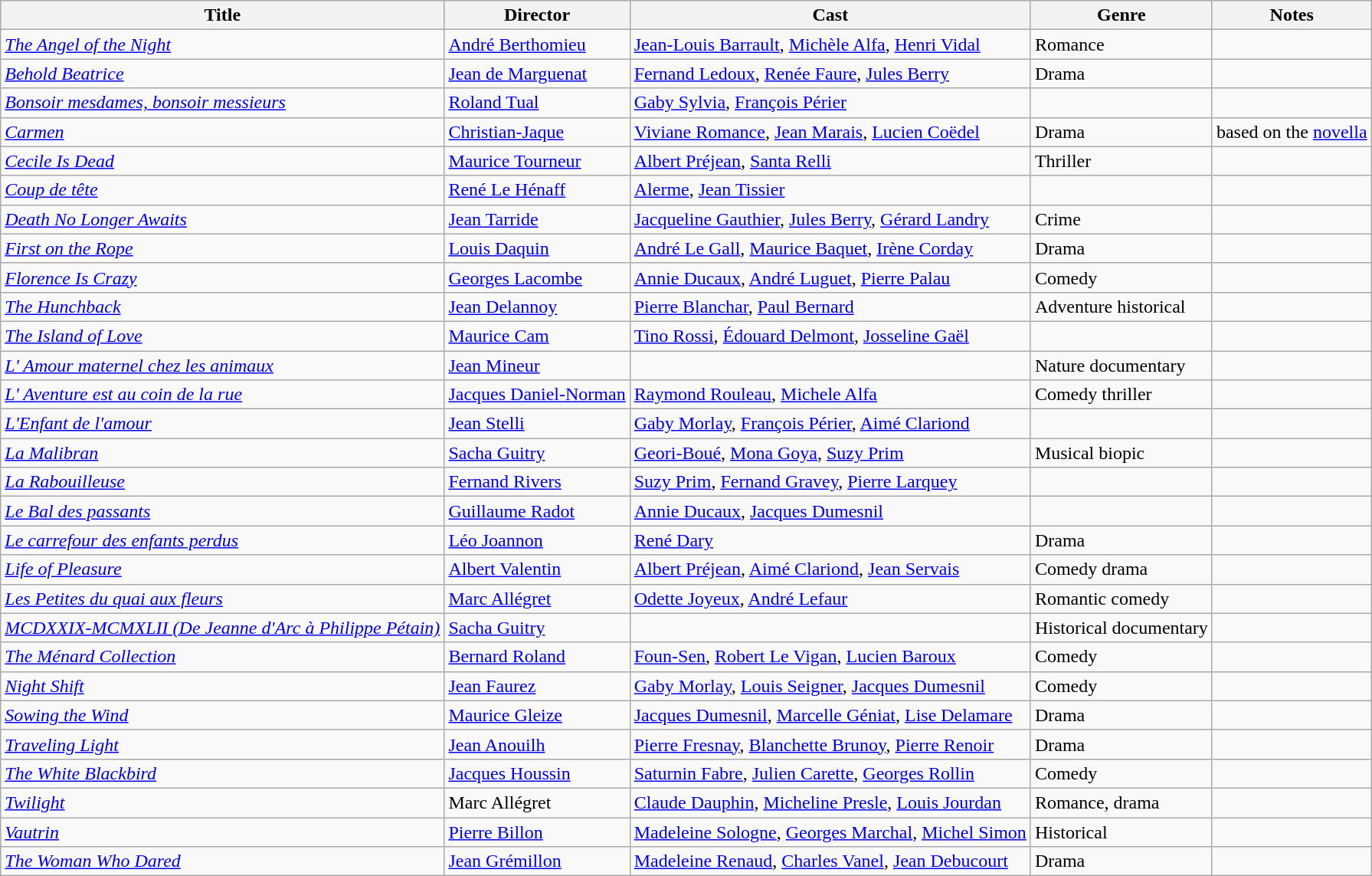<table class="wikitable">
<tr>
<th>Title</th>
<th>Director</th>
<th>Cast</th>
<th>Genre</th>
<th>Notes</th>
</tr>
<tr>
<td><em><a href='#'>The Angel of the Night</a></em></td>
<td><a href='#'>André Berthomieu</a></td>
<td><a href='#'>Jean-Louis Barrault</a>, <a href='#'>Michèle Alfa</a>, <a href='#'>Henri Vidal</a></td>
<td>Romance</td>
<td></td>
</tr>
<tr>
<td><em><a href='#'>Behold Beatrice</a></em></td>
<td><a href='#'>Jean de Marguenat</a></td>
<td><a href='#'>Fernand Ledoux</a>, <a href='#'>Renée Faure</a>, <a href='#'>Jules Berry</a></td>
<td>Drama</td>
<td></td>
</tr>
<tr>
<td><em><a href='#'>Bonsoir mesdames, bonsoir messieurs</a></em></td>
<td><a href='#'>Roland Tual</a></td>
<td><a href='#'>Gaby Sylvia</a>, <a href='#'>François Périer</a></td>
<td></td>
<td></td>
</tr>
<tr>
<td><em><a href='#'>Carmen</a></em></td>
<td><a href='#'>Christian-Jaque</a></td>
<td><a href='#'>Viviane Romance</a>, <a href='#'>Jean Marais</a>, <a href='#'>Lucien Coëdel</a></td>
<td>Drama</td>
<td>based on the <a href='#'>novella</a></td>
</tr>
<tr>
<td><em><a href='#'>Cecile Is Dead</a></em></td>
<td><a href='#'>Maurice Tourneur</a></td>
<td><a href='#'>Albert Préjean</a>, <a href='#'>Santa Relli</a></td>
<td>Thriller</td>
<td></td>
</tr>
<tr>
<td><em><a href='#'>Coup de tête</a></em></td>
<td><a href='#'>René Le Hénaff</a></td>
<td><a href='#'>Alerme</a>, <a href='#'>Jean Tissier</a></td>
<td></td>
<td></td>
</tr>
<tr>
<td><em><a href='#'>Death No Longer Awaits</a></em></td>
<td><a href='#'>Jean Tarride</a></td>
<td><a href='#'>Jacqueline Gauthier</a>, <a href='#'>Jules Berry</a>, <a href='#'>Gérard Landry</a></td>
<td>Crime</td>
<td></td>
</tr>
<tr>
<td><em><a href='#'>First on the Rope</a></em></td>
<td><a href='#'>Louis Daquin</a></td>
<td><a href='#'>André Le Gall</a>, <a href='#'>Maurice Baquet</a>, <a href='#'>Irène Corday</a></td>
<td>Drama</td>
<td></td>
</tr>
<tr>
<td><em><a href='#'>Florence Is Crazy</a></em></td>
<td><a href='#'>Georges Lacombe</a></td>
<td><a href='#'>Annie Ducaux</a>, <a href='#'>André Luguet</a>, <a href='#'>Pierre Palau</a></td>
<td>Comedy</td>
<td></td>
</tr>
<tr>
<td><em><a href='#'>The Hunchback</a></em></td>
<td><a href='#'>Jean Delannoy</a></td>
<td><a href='#'>Pierre Blanchar</a>, <a href='#'>Paul Bernard</a></td>
<td>Adventure historical</td>
<td></td>
</tr>
<tr>
<td><em><a href='#'>The Island of Love</a></em></td>
<td><a href='#'>Maurice Cam</a></td>
<td><a href='#'>Tino Rossi</a>, <a href='#'>Édouard Delmont</a>, <a href='#'>Josseline Gaël</a></td>
<td></td>
<td></td>
</tr>
<tr>
<td><em><a href='#'>L' Amour maternel chez les animaux</a></em></td>
<td><a href='#'>Jean Mineur</a></td>
<td></td>
<td>Nature documentary</td>
<td></td>
</tr>
<tr>
<td><em><a href='#'>L' Aventure est au coin de la rue</a></em></td>
<td><a href='#'>Jacques Daniel-Norman</a></td>
<td><a href='#'>Raymond Rouleau</a>, <a href='#'>Michele Alfa</a></td>
<td>Comedy thriller</td>
<td></td>
</tr>
<tr>
<td><em><a href='#'>L'Enfant de l'amour</a></em></td>
<td><a href='#'>Jean Stelli</a></td>
<td><a href='#'>Gaby Morlay</a>, <a href='#'>François Périer</a>, <a href='#'>Aimé Clariond</a></td>
<td></td>
<td></td>
</tr>
<tr>
<td><em><a href='#'>La Malibran</a></em></td>
<td><a href='#'>Sacha Guitry</a></td>
<td><a href='#'>Geori-Boué</a>, <a href='#'>Mona Goya</a>, <a href='#'>Suzy Prim</a></td>
<td>Musical biopic</td>
<td></td>
</tr>
<tr>
<td><em><a href='#'>La Rabouilleuse</a></em></td>
<td><a href='#'>Fernand Rivers</a></td>
<td><a href='#'>Suzy Prim</a>, <a href='#'>Fernand Gravey</a>, <a href='#'>Pierre Larquey</a></td>
<td></td>
<td></td>
</tr>
<tr>
<td><em><a href='#'>Le Bal des passants</a></em></td>
<td><a href='#'>Guillaume Radot</a></td>
<td><a href='#'>Annie Ducaux</a>, <a href='#'>Jacques Dumesnil</a></td>
<td></td>
<td></td>
</tr>
<tr>
<td><em><a href='#'>Le carrefour des enfants perdus</a></em></td>
<td><a href='#'>Léo Joannon</a></td>
<td><a href='#'>René Dary</a></td>
<td>Drama</td>
<td></td>
</tr>
<tr>
<td><em><a href='#'>Life of Pleasure</a></em></td>
<td><a href='#'>Albert Valentin</a></td>
<td><a href='#'>Albert Préjean</a>, <a href='#'>Aimé Clariond</a>, <a href='#'>Jean Servais</a></td>
<td>Comedy drama</td>
<td></td>
</tr>
<tr>
<td><em><a href='#'>Les Petites du quai aux fleurs</a></em></td>
<td><a href='#'>Marc Allégret</a></td>
<td><a href='#'>Odette Joyeux</a>, <a href='#'>André Lefaur</a></td>
<td>Romantic comedy</td>
<td></td>
</tr>
<tr>
<td><em><a href='#'>MCDXXIX-MCMXLII (De Jeanne d'Arc à Philippe Pétain)</a></em></td>
<td><a href='#'>Sacha Guitry</a></td>
<td></td>
<td>Historical documentary</td>
<td></td>
</tr>
<tr>
<td><em><a href='#'>The Ménard Collection</a></em></td>
<td><a href='#'>Bernard Roland</a></td>
<td><a href='#'>Foun-Sen</a>, <a href='#'>Robert Le Vigan</a>, <a href='#'>Lucien Baroux</a></td>
<td>Comedy</td>
<td></td>
</tr>
<tr>
<td><em><a href='#'>Night Shift</a></em></td>
<td><a href='#'>Jean Faurez</a></td>
<td><a href='#'>Gaby Morlay</a>, <a href='#'>Louis Seigner</a>, <a href='#'>Jacques Dumesnil</a></td>
<td>Comedy</td>
<td></td>
</tr>
<tr>
<td><em><a href='#'>Sowing the Wind</a></em></td>
<td><a href='#'>Maurice Gleize</a></td>
<td><a href='#'>Jacques Dumesnil</a>, <a href='#'>Marcelle Géniat</a>, <a href='#'>Lise Delamare</a></td>
<td>Drama</td>
<td></td>
</tr>
<tr>
<td><em><a href='#'>Traveling Light</a></em></td>
<td><a href='#'>Jean Anouilh</a></td>
<td><a href='#'>Pierre Fresnay</a>, <a href='#'>Blanchette Brunoy</a>, <a href='#'>Pierre Renoir</a></td>
<td>Drama</td>
<td></td>
</tr>
<tr>
<td><em><a href='#'>The White Blackbird</a></em></td>
<td><a href='#'>Jacques Houssin</a></td>
<td><a href='#'>Saturnin Fabre</a>, <a href='#'>Julien Carette</a>, <a href='#'>Georges Rollin</a></td>
<td>Comedy</td>
<td></td>
</tr>
<tr>
<td><em><a href='#'>Twilight</a></em></td>
<td>Marc Allégret</td>
<td><a href='#'>Claude Dauphin</a>, <a href='#'>Micheline Presle</a>, <a href='#'>Louis Jourdan</a></td>
<td>Romance, drama</td>
<td></td>
</tr>
<tr>
<td><em><a href='#'>Vautrin</a></em></td>
<td><a href='#'>Pierre Billon</a></td>
<td><a href='#'>Madeleine Sologne</a>, <a href='#'>Georges Marchal</a>, <a href='#'>Michel Simon</a></td>
<td>Historical</td>
<td></td>
</tr>
<tr>
<td><em><a href='#'>The Woman Who Dared</a></em></td>
<td><a href='#'>Jean Grémillon</a></td>
<td><a href='#'>Madeleine Renaud</a>, <a href='#'>Charles Vanel</a>, <a href='#'>Jean Debucourt</a></td>
<td>Drama</td>
<td></td>
</tr>
</table>
